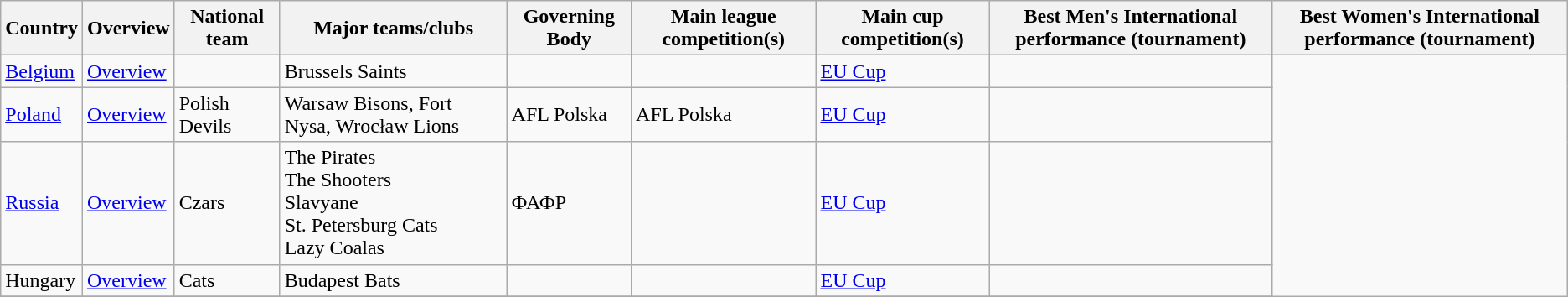<table class="wikitable">
<tr>
<th>Country</th>
<th>Overview</th>
<th>National team</th>
<th>Major teams/clubs</th>
<th>Governing Body</th>
<th>Main league competition(s)</th>
<th>Main cup competition(s)</th>
<th>Best Men's International performance (tournament)</th>
<th>Best Women's International performance (tournament)</th>
</tr>
<tr>
<td> <a href='#'>Belgium</a></td>
<td><a href='#'>Overview</a></td>
<td></td>
<td>Brussels Saints</td>
<td></td>
<td></td>
<td><a href='#'>EU Cup</a></td>
<td></td>
</tr>
<tr>
<td> <a href='#'>Poland</a></td>
<td><a href='#'>Overview</a></td>
<td>Polish Devils</td>
<td>Warsaw Bisons, Fort Nysa, Wrocław Lions</td>
<td>AFL Polska</td>
<td>AFL Polska</td>
<td><a href='#'>EU Cup</a></td>
<td></td>
</tr>
<tr>
<td> <a href='#'>Russia</a></td>
<td><a href='#'>Overview</a></td>
<td>Czars</td>
<td>The Pirates <br> The Shooters <br> Slavyane <br> St. Petersburg Cats <br> Lazy Coalas</td>
<td>ФАФР</td>
<td></td>
<td><a href='#'>EU Cup</a></td>
<td></td>
</tr>
<tr>
<td> Hungary</td>
<td><a href='#'>Overview</a></td>
<td>Cats</td>
<td>Budapest Bats</td>
<td></td>
<td></td>
<td><a href='#'>EU Cup</a></td>
<td></td>
</tr>
<tr>
</tr>
</table>
